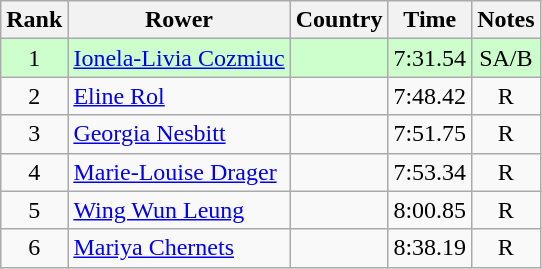<table class="wikitable" style="text-align:center">
<tr>
<th>Rank</th>
<th>Rower</th>
<th>Country</th>
<th>Time</th>
<th>Notes</th>
</tr>
<tr bgcolor=ccffcc>
<td>1</td>
<td align="left"><a href='#'>Ionela-Livia Cozmiuc</a></td>
<td align="left"></td>
<td>7:31.54</td>
<td>SA/B</td>
</tr>
<tr>
<td>2</td>
<td align="left"><a href='#'>Eline Rol</a></td>
<td align="left"></td>
<td>7:48.42</td>
<td>R</td>
</tr>
<tr>
<td>3</td>
<td align="left"><a href='#'>Georgia Nesbitt</a></td>
<td align="left"></td>
<td>7:51.75</td>
<td>R</td>
</tr>
<tr>
<td>4</td>
<td align="left"><a href='#'>Marie-Louise Drager</a></td>
<td align="left"></td>
<td>7:53.34</td>
<td>R</td>
</tr>
<tr>
<td>5</td>
<td align="left"><a href='#'>Wing Wun Leung</a></td>
<td align="left"></td>
<td>8:00.85</td>
<td>R</td>
</tr>
<tr>
<td>6</td>
<td align="left"><a href='#'>Mariya Chernets</a></td>
<td align="left"></td>
<td>8:38.19</td>
<td>R</td>
</tr>
</table>
